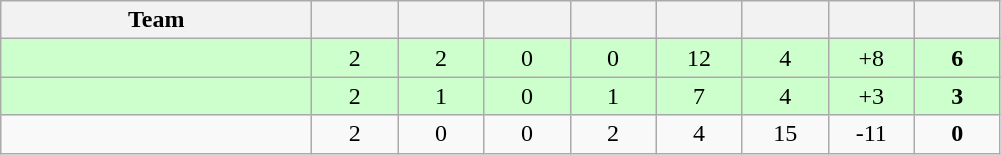<table class="wikitable" style="text-align: center;">
<tr>
<th width=200>Team</th>
<th width=50 abbr="Played"></th>
<th width=50 abbr="Won"></th>
<th width=50 abbr="Drawn"></th>
<th width=50 abbr="Lost"></th>
<th width=50 abbr="Goals for"></th>
<th width=50 abbr="Goals against"></th>
<th width=50 abbr="Goal difference"></th>
<th width=50 abbr="Points"></th>
</tr>
<tr align=center style="background:#ccffcc;">
<td align="left"><strong></strong></td>
<td>2</td>
<td>2</td>
<td>0</td>
<td>0</td>
<td>12</td>
<td>4</td>
<td>+8</td>
<td><strong>6</strong></td>
</tr>
<tr align=center style="background:#ccffcc;">
<td align="left"><strong></strong></td>
<td>2</td>
<td>1</td>
<td>0</td>
<td>1</td>
<td>7</td>
<td>4</td>
<td>+3</td>
<td><strong>3</strong></td>
</tr>
<tr>
<td align="left"></td>
<td>2</td>
<td>0</td>
<td>0</td>
<td>2</td>
<td>4</td>
<td>15</td>
<td>-11</td>
<td><strong>0</strong></td>
</tr>
</table>
